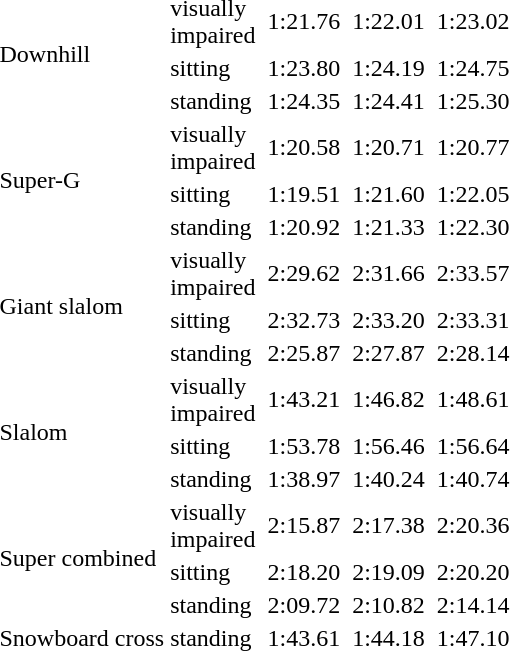<table>
<tr>
<td rowspan="3">Downhill<br></td>
<td>visually<br>impaired</td>
<td></td>
<td>1:21.76</td>
<td></td>
<td>1:22.01</td>
<td></td>
<td>1:23.02</td>
</tr>
<tr>
<td>sitting</td>
<td></td>
<td>1:23.80</td>
<td></td>
<td>1:24.19</td>
<td></td>
<td>1:24.75</td>
</tr>
<tr>
<td>standing</td>
<td></td>
<td>1:24.35</td>
<td></td>
<td>1:24.41</td>
<td></td>
<td>1:25.30</td>
</tr>
<tr>
<td rowspan="3">Super-G<br></td>
<td>visually<br>impaired</td>
<td></td>
<td>1:20.58</td>
<td></td>
<td>1:20.71</td>
<td></td>
<td>1:20.77</td>
</tr>
<tr>
<td>sitting</td>
<td></td>
<td>1:19.51</td>
<td></td>
<td>1:21.60</td>
<td></td>
<td>1:22.05</td>
</tr>
<tr>
<td>standing</td>
<td></td>
<td>1:20.92</td>
<td></td>
<td>1:21.33</td>
<td></td>
<td>1:22.30</td>
</tr>
<tr>
<td rowspan="3">Giant slalom<br></td>
<td>visually<br>impaired</td>
<td></td>
<td>2:29.62</td>
<td></td>
<td>2:31.66</td>
<td></td>
<td>2:33.57</td>
</tr>
<tr>
<td>sitting</td>
<td></td>
<td>2:32.73</td>
<td></td>
<td>2:33.20</td>
<td></td>
<td>2:33.31</td>
</tr>
<tr>
<td>standing</td>
<td></td>
<td>2:25.87</td>
<td></td>
<td>2:27.87</td>
<td></td>
<td>2:28.14</td>
</tr>
<tr>
<td rowspan="3">Slalom<br></td>
<td>visually<br>impaired</td>
<td></td>
<td>1:43.21</td>
<td></td>
<td>1:46.82</td>
<td></td>
<td>1:48.61</td>
</tr>
<tr>
<td>sitting</td>
<td></td>
<td>1:53.78</td>
<td></td>
<td>1:56.46</td>
<td></td>
<td>1:56.64</td>
</tr>
<tr>
<td>standing</td>
<td></td>
<td>1:38.97</td>
<td></td>
<td>1:40.24</td>
<td></td>
<td>1:40.74</td>
</tr>
<tr>
<td rowspan="3">Super combined<br></td>
<td>visually<br>impaired</td>
<td></td>
<td>2:15.87</td>
<td></td>
<td>2:17.38</td>
<td></td>
<td>2:20.36</td>
</tr>
<tr>
<td>sitting</td>
<td></td>
<td>2:18.20</td>
<td></td>
<td>2:19.09</td>
<td></td>
<td>2:20.20</td>
</tr>
<tr>
<td>standing</td>
<td></td>
<td>2:09.72</td>
<td></td>
<td>2:10.82</td>
<td></td>
<td>2:14.14</td>
</tr>
<tr>
<td>Snowboard cross<br></td>
<td>standing</td>
<td></td>
<td>1:43.61</td>
<td></td>
<td>1:44.18</td>
<td></td>
<td>1:47.10</td>
</tr>
</table>
